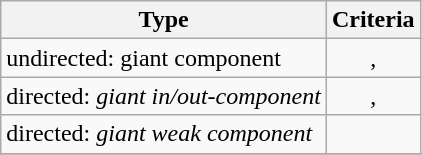<table class="wikitable">
<tr>
<th align="center">Type</th>
<th align="center">Criteria</th>
</tr>
<tr>
<td align="left">undirected: giant component</td>
<td align="center">,</td>
</tr>
<tr>
<td align="left">directed: <em>giant in/out-component</em></td>
<td align="center">,</td>
</tr>
<tr>
<td align="left">directed: <em>giant weak component</em></td>
<td align="center"></td>
</tr>
<tr>
</tr>
</table>
